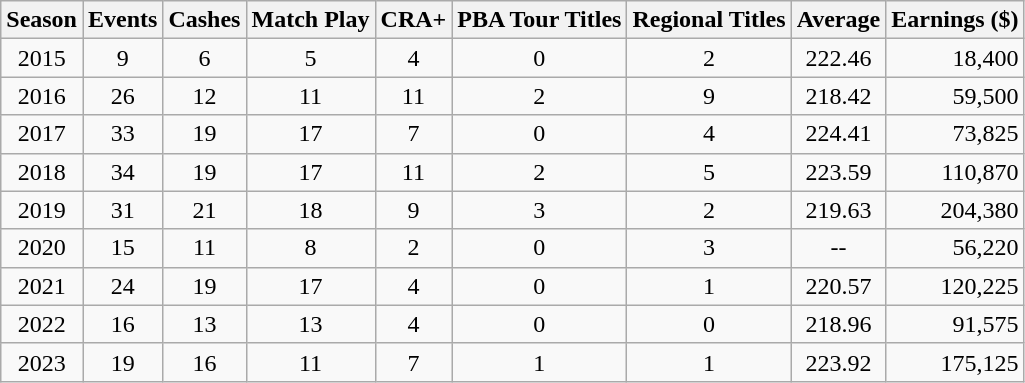<table class="wikitable" style="text-align:center">
<tr>
<th>Season</th>
<th>Events</th>
<th>Cashes</th>
<th>Match Play</th>
<th>CRA+</th>
<th>PBA Tour Titles</th>
<th>Regional Titles</th>
<th>Average</th>
<th>Earnings ($)</th>
</tr>
<tr>
<td>2015</td>
<td>9</td>
<td>6</td>
<td>5</td>
<td>4</td>
<td>0</td>
<td>2</td>
<td>222.46</td>
<td align=right>18,400</td>
</tr>
<tr>
<td>2016</td>
<td>26</td>
<td>12</td>
<td>11</td>
<td>11</td>
<td>2</td>
<td>9</td>
<td>218.42</td>
<td align=right>59,500</td>
</tr>
<tr>
<td>2017</td>
<td>33</td>
<td>19</td>
<td>17</td>
<td>7</td>
<td>0</td>
<td>4</td>
<td>224.41</td>
<td align=right>73,825</td>
</tr>
<tr>
<td>2018</td>
<td>34</td>
<td>19</td>
<td>17</td>
<td>11</td>
<td>2</td>
<td>5</td>
<td>223.59</td>
<td align=right>110,870</td>
</tr>
<tr>
<td>2019</td>
<td>31</td>
<td>21</td>
<td>18</td>
<td>9</td>
<td>3</td>
<td>2</td>
<td>219.63</td>
<td align=right>204,380</td>
</tr>
<tr>
<td>2020</td>
<td>15</td>
<td>11</td>
<td>8</td>
<td>2</td>
<td>0</td>
<td>3</td>
<td>--</td>
<td align=right>56,220</td>
</tr>
<tr>
<td>2021</td>
<td>24</td>
<td>19</td>
<td>17</td>
<td>4</td>
<td>0</td>
<td>1</td>
<td>220.57</td>
<td align=right>120,225</td>
</tr>
<tr>
<td>2022</td>
<td>16</td>
<td>13</td>
<td>13</td>
<td>4</td>
<td>0</td>
<td>0</td>
<td>218.96</td>
<td align=right>91,575</td>
</tr>
<tr>
<td>2023</td>
<td>19</td>
<td>16</td>
<td>11</td>
<td>7</td>
<td>1</td>
<td>1</td>
<td>223.92</td>
<td align=right>175,125</td>
</tr>
</table>
